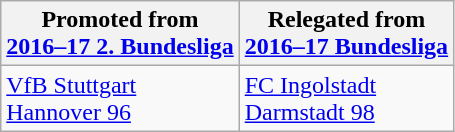<table class="wikitable">
<tr>
<th>Promoted from<br><a href='#'>2016–17 2. Bundesliga</a></th>
<th>Relegated from<br><a href='#'>2016–17 Bundesliga</a></th>
</tr>
<tr>
<td><a href='#'>VfB Stuttgart</a><br><a href='#'>Hannover 96</a></td>
<td><a href='#'>FC Ingolstadt</a><br><a href='#'>Darmstadt 98</a></td>
</tr>
</table>
